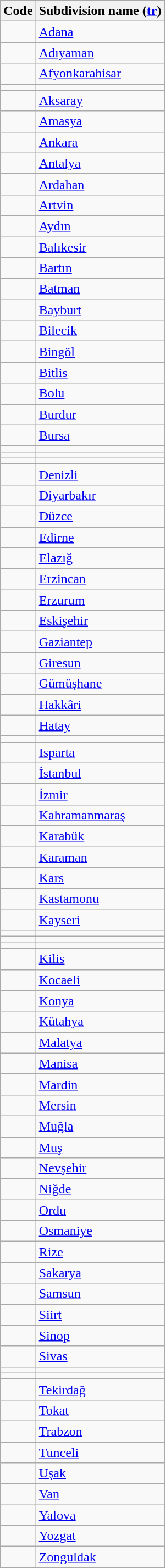<table class="wikitable sortable">
<tr>
<th>Code</th>
<th>Subdivision name (<a href='#'>tr</a>)</th>
</tr>
<tr>
<td></td>
<td><a href='#'>Adana</a></td>
</tr>
<tr>
<td></td>
<td><a href='#'>Adıyaman</a></td>
</tr>
<tr>
<td></td>
<td><a href='#'>Afyonkarahisar</a></td>
</tr>
<tr>
<td></td>
<td></td>
</tr>
<tr>
<td></td>
<td><a href='#'>Aksaray</a></td>
</tr>
<tr>
<td></td>
<td><a href='#'>Amasya</a></td>
</tr>
<tr>
<td></td>
<td><a href='#'>Ankara</a></td>
</tr>
<tr>
<td></td>
<td><a href='#'>Antalya</a></td>
</tr>
<tr>
<td></td>
<td><a href='#'>Ardahan</a></td>
</tr>
<tr>
<td></td>
<td><a href='#'>Artvin</a></td>
</tr>
<tr>
<td></td>
<td><a href='#'>Aydın</a></td>
</tr>
<tr>
<td></td>
<td><a href='#'>Balıkesir</a></td>
</tr>
<tr>
<td></td>
<td><a href='#'>Bartın</a></td>
</tr>
<tr>
<td></td>
<td><a href='#'>Batman</a></td>
</tr>
<tr>
<td></td>
<td><a href='#'>Bayburt</a></td>
</tr>
<tr>
<td></td>
<td><a href='#'>Bilecik</a></td>
</tr>
<tr>
<td></td>
<td><a href='#'>Bingöl</a></td>
</tr>
<tr>
<td></td>
<td><a href='#'>Bitlis</a></td>
</tr>
<tr>
<td></td>
<td><a href='#'>Bolu</a></td>
</tr>
<tr>
<td></td>
<td><a href='#'>Burdur</a></td>
</tr>
<tr>
<td></td>
<td><a href='#'>Bursa</a></td>
</tr>
<tr>
<td></td>
<td></td>
</tr>
<tr>
<td></td>
<td></td>
</tr>
<tr>
<td></td>
<td></td>
</tr>
<tr>
<td></td>
<td><a href='#'>Denizli</a></td>
</tr>
<tr>
<td></td>
<td><a href='#'>Diyarbakır</a></td>
</tr>
<tr>
<td></td>
<td><a href='#'>Düzce</a></td>
</tr>
<tr>
<td></td>
<td><a href='#'>Edirne</a></td>
</tr>
<tr>
<td></td>
<td><a href='#'>Elazığ</a></td>
</tr>
<tr>
<td></td>
<td><a href='#'>Erzincan</a></td>
</tr>
<tr>
<td></td>
<td><a href='#'>Erzurum</a></td>
</tr>
<tr>
<td></td>
<td><a href='#'>Eskişehir</a></td>
</tr>
<tr>
<td></td>
<td><a href='#'>Gaziantep</a></td>
</tr>
<tr>
<td></td>
<td><a href='#'>Giresun</a></td>
</tr>
<tr>
<td></td>
<td><a href='#'>Gümüşhane</a></td>
</tr>
<tr>
<td></td>
<td><a href='#'>Hakkâri</a></td>
</tr>
<tr>
<td></td>
<td><a href='#'>Hatay</a></td>
</tr>
<tr>
<td></td>
<td></td>
</tr>
<tr>
<td></td>
<td><a href='#'>Isparta</a></td>
</tr>
<tr>
<td></td>
<td><a href='#'>İstanbul</a></td>
</tr>
<tr>
<td></td>
<td><a href='#'>İzmir</a></td>
</tr>
<tr>
<td></td>
<td><a href='#'>Kahramanmaraş</a></td>
</tr>
<tr>
<td></td>
<td><a href='#'>Karabük</a></td>
</tr>
<tr>
<td></td>
<td><a href='#'>Karaman</a></td>
</tr>
<tr>
<td></td>
<td><a href='#'>Kars</a></td>
</tr>
<tr>
<td></td>
<td><a href='#'>Kastamonu</a></td>
</tr>
<tr>
<td></td>
<td><a href='#'>Kayseri</a></td>
</tr>
<tr>
<td></td>
<td></td>
</tr>
<tr>
<td></td>
<td></td>
</tr>
<tr>
<td></td>
<td></td>
</tr>
<tr>
<td></td>
<td><a href='#'>Kilis</a></td>
</tr>
<tr>
<td></td>
<td><a href='#'>Kocaeli</a></td>
</tr>
<tr>
<td></td>
<td><a href='#'>Konya</a></td>
</tr>
<tr>
<td></td>
<td><a href='#'>Kütahya</a></td>
</tr>
<tr>
<td></td>
<td><a href='#'>Malatya</a></td>
</tr>
<tr>
<td></td>
<td><a href='#'>Manisa</a></td>
</tr>
<tr>
<td></td>
<td><a href='#'>Mardin</a></td>
</tr>
<tr>
<td></td>
<td><a href='#'>Mersin</a></td>
</tr>
<tr>
<td></td>
<td><a href='#'>Muğla</a></td>
</tr>
<tr>
<td></td>
<td><a href='#'>Muş</a></td>
</tr>
<tr>
<td></td>
<td><a href='#'>Nevşehir</a></td>
</tr>
<tr>
<td></td>
<td><a href='#'>Niğde</a></td>
</tr>
<tr>
<td></td>
<td><a href='#'>Ordu</a></td>
</tr>
<tr>
<td></td>
<td><a href='#'>Osmaniye</a></td>
</tr>
<tr>
<td></td>
<td><a href='#'>Rize</a></td>
</tr>
<tr>
<td></td>
<td><a href='#'>Sakarya</a></td>
</tr>
<tr>
<td></td>
<td><a href='#'>Samsun</a></td>
</tr>
<tr>
<td></td>
<td><a href='#'>Siirt</a></td>
</tr>
<tr>
<td></td>
<td><a href='#'>Sinop</a></td>
</tr>
<tr>
<td></td>
<td><a href='#'>Sivas</a></td>
</tr>
<tr>
<td></td>
<td></td>
</tr>
<tr>
<td></td>
<td></td>
</tr>
<tr>
<td></td>
<td><a href='#'>Tekirdağ</a></td>
</tr>
<tr>
<td></td>
<td><a href='#'>Tokat</a></td>
</tr>
<tr>
<td></td>
<td><a href='#'>Trabzon</a></td>
</tr>
<tr>
<td></td>
<td><a href='#'>Tunceli</a></td>
</tr>
<tr>
<td></td>
<td><a href='#'>Uşak</a></td>
</tr>
<tr>
<td></td>
<td><a href='#'>Van</a></td>
</tr>
<tr>
<td></td>
<td><a href='#'>Yalova</a></td>
</tr>
<tr>
<td></td>
<td><a href='#'>Yozgat</a></td>
</tr>
<tr>
<td></td>
<td><a href='#'>Zonguldak</a></td>
</tr>
</table>
